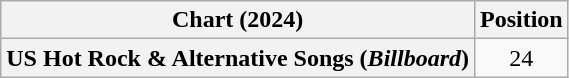<table class="wikitable plainrowheaders" style="text-align:center">
<tr>
<th scope="col">Chart (2024)</th>
<th scope="col">Position</th>
</tr>
<tr>
<th scope="row">US Hot Rock & Alternative Songs (<em>Billboard</em>)</th>
<td>24</td>
</tr>
</table>
